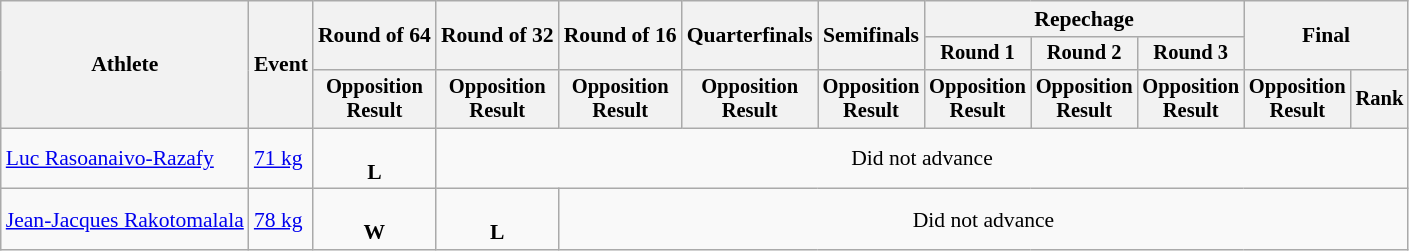<table class="wikitable" style="font-size:90%">
<tr>
<th rowspan="3">Athlete</th>
<th rowspan="3">Event</th>
<th rowspan="2">Round of 64</th>
<th rowspan="2">Round of 32</th>
<th rowspan="2">Round of 16</th>
<th rowspan="2">Quarterfinals</th>
<th rowspan="2">Semifinals</th>
<th colspan=3>Repechage</th>
<th rowspan="2" colspan=2>Final</th>
</tr>
<tr style="font-size:95%">
<th>Round 1</th>
<th>Round 2</th>
<th>Round 3</th>
</tr>
<tr style="font-size:95%">
<th>Opposition<br>Result</th>
<th>Opposition<br>Result</th>
<th>Opposition<br>Result</th>
<th>Opposition<br>Result</th>
<th>Opposition<br>Result</th>
<th>Opposition<br>Result</th>
<th>Opposition<br>Result</th>
<th>Opposition<br>Result</th>
<th>Opposition<br>Result</th>
<th>Rank</th>
</tr>
<tr align=center>
<td align=left><a href='#'>Luc Rasoanaivo-Razafy</a></td>
<td align=left><a href='#'>71 kg</a></td>
<td><br><strong>L</strong></td>
<td colspan=9>Did not advance</td>
</tr>
<tr align=center>
<td align=left><a href='#'>Jean-Jacques Rakotomalala</a></td>
<td align=left><a href='#'>78 kg</a></td>
<td><br><strong>W</strong></td>
<td><br><strong>L</strong></td>
<td colspan=8>Did not advance</td>
</tr>
</table>
